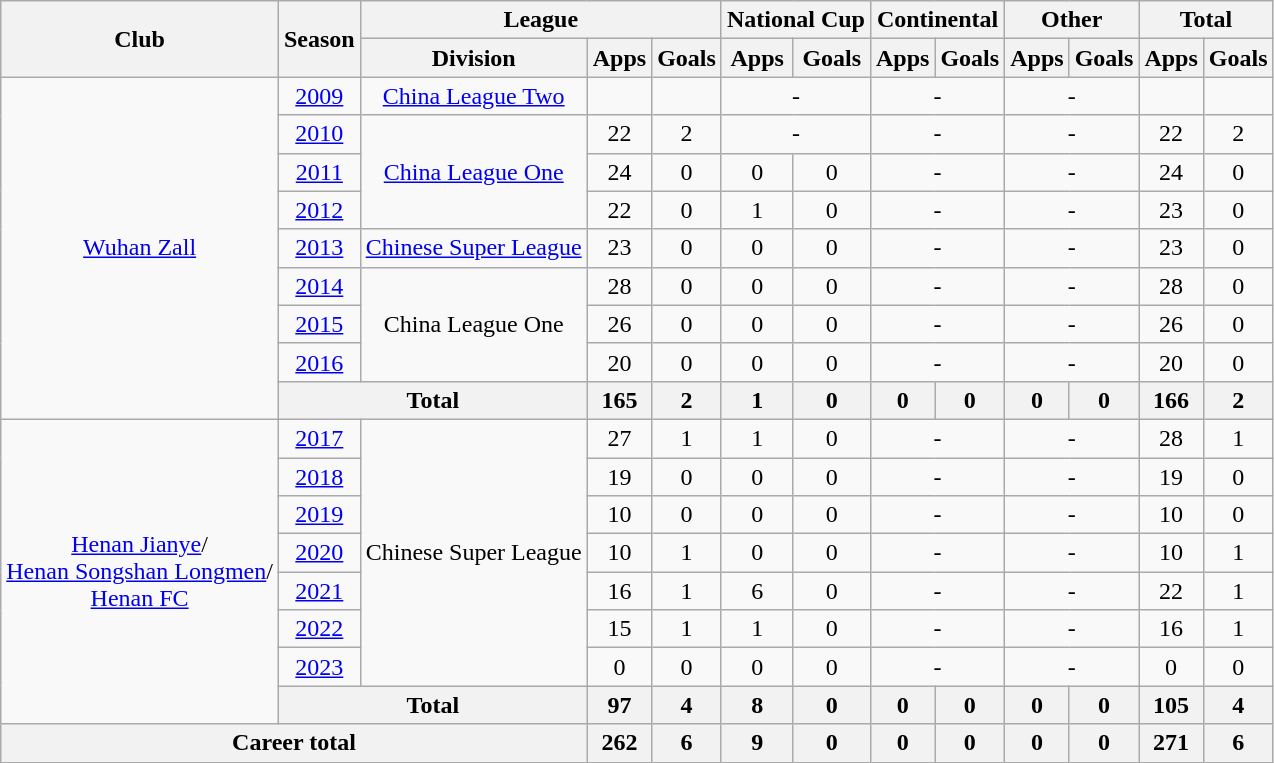<table class="wikitable" style="text-align: center">
<tr>
<th rowspan="2">Club</th>
<th rowspan="2">Season</th>
<th colspan="3">League</th>
<th colspan="2">National Cup</th>
<th colspan="2">Continental</th>
<th colspan="2">Other</th>
<th colspan="2">Total</th>
</tr>
<tr>
<th>Division</th>
<th>Apps</th>
<th>Goals</th>
<th>Apps</th>
<th>Goals</th>
<th>Apps</th>
<th>Goals</th>
<th>Apps</th>
<th>Goals</th>
<th>Apps</th>
<th>Goals</th>
</tr>
<tr>
<td rowspan="9"><a href='#'>Wuhan Zall</a></td>
<td><a href='#'>2009</a></td>
<td rowspan="1"><a href='#'>China League Two</a></td>
<td></td>
<td></td>
<td colspan="2">-</td>
<td colspan="2">-</td>
<td colspan="2">-</td>
<td></td>
<td></td>
</tr>
<tr>
<td><a href='#'>2010</a></td>
<td rowspan="3"><a href='#'>China League One</a></td>
<td>22</td>
<td>2</td>
<td colspan="2">-</td>
<td colspan="2">-</td>
<td colspan="2">-</td>
<td>22</td>
<td>2</td>
</tr>
<tr>
<td><a href='#'>2011</a></td>
<td>24</td>
<td>0</td>
<td>0</td>
<td>0</td>
<td colspan="2">-</td>
<td colspan="2">-</td>
<td>24</td>
<td>0</td>
</tr>
<tr>
<td><a href='#'>2012</a></td>
<td>22</td>
<td>0</td>
<td>1</td>
<td>0</td>
<td colspan="2">-</td>
<td colspan="2">-</td>
<td>23</td>
<td>0</td>
</tr>
<tr>
<td><a href='#'>2013</a></td>
<td><a href='#'>Chinese Super League</a></td>
<td>23</td>
<td>0</td>
<td>0</td>
<td>0</td>
<td colspan="2">-</td>
<td colspan="2">-</td>
<td>23</td>
<td>0</td>
</tr>
<tr>
<td><a href='#'>2014</a></td>
<td rowspan="3">China League One</td>
<td>28</td>
<td>0</td>
<td>0</td>
<td>0</td>
<td colspan="2">-</td>
<td colspan="2">-</td>
<td>28</td>
<td>0</td>
</tr>
<tr>
<td><a href='#'>2015</a></td>
<td>26</td>
<td>0</td>
<td>0</td>
<td>0</td>
<td colspan="2">-</td>
<td colspan="2">-</td>
<td>26</td>
<td>0</td>
</tr>
<tr>
<td><a href='#'>2016</a></td>
<td>20</td>
<td>0</td>
<td>0</td>
<td>0</td>
<td colspan="2">-</td>
<td colspan="2">-</td>
<td>20</td>
<td>0</td>
</tr>
<tr>
<th colspan="2"><strong>Total</strong></th>
<th>165</th>
<th>2</th>
<th>1</th>
<th>0</th>
<th>0</th>
<th>0</th>
<th>0</th>
<th>0</th>
<th>166</th>
<th>2</th>
</tr>
<tr>
<td rowspan=8><a href='#'>Henan Jianye</a>/<br><a href='#'>Henan Songshan Longmen</a>/<br><a href='#'>Henan FC</a></td>
<td><a href='#'>2017</a></td>
<td rowspan=7>Chinese Super League</td>
<td>27</td>
<td>1</td>
<td>1</td>
<td>0</td>
<td colspan="2">-</td>
<td colspan="2">-</td>
<td>28</td>
<td>1</td>
</tr>
<tr>
<td><a href='#'>2018</a></td>
<td>19</td>
<td>0</td>
<td>0</td>
<td>0</td>
<td colspan="2">-</td>
<td colspan="2">-</td>
<td>19</td>
<td>0</td>
</tr>
<tr>
<td><a href='#'>2019</a></td>
<td>10</td>
<td>0</td>
<td>0</td>
<td>0</td>
<td colspan="2">-</td>
<td colspan="2">-</td>
<td>10</td>
<td>0</td>
</tr>
<tr>
<td><a href='#'>2020</a></td>
<td>10</td>
<td>1</td>
<td>0</td>
<td>0</td>
<td colspan="2">-</td>
<td colspan="2">-</td>
<td>10</td>
<td>1</td>
</tr>
<tr>
<td><a href='#'>2021</a></td>
<td>16</td>
<td>1</td>
<td>6</td>
<td>0</td>
<td colspan="2">-</td>
<td colspan="2">-</td>
<td>22</td>
<td>1</td>
</tr>
<tr>
<td><a href='#'>2022</a></td>
<td>15</td>
<td>1</td>
<td>1</td>
<td>0</td>
<td colspan="2">-</td>
<td colspan="2">-</td>
<td>16</td>
<td>1</td>
</tr>
<tr>
<td><a href='#'>2023</a></td>
<td>0</td>
<td>0</td>
<td>0</td>
<td>0</td>
<td colspan="2">-</td>
<td colspan="2">-</td>
<td>0</td>
<td>0</td>
</tr>
<tr>
<th colspan="2"><strong>Total</strong></th>
<th>97</th>
<th>4</th>
<th>8</th>
<th>0</th>
<th>0</th>
<th>0</th>
<th>0</th>
<th>0</th>
<th>105</th>
<th>4</th>
</tr>
<tr>
<th colspan=3>Career total</th>
<th>262</th>
<th>6</th>
<th>9</th>
<th>0</th>
<th>0</th>
<th>0</th>
<th>0</th>
<th>0</th>
<th>271</th>
<th>6</th>
</tr>
</table>
